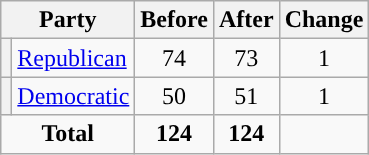<table class="wikitable" style="text-align:center;">
<tr>
<th colspan="2">Party</th>
<th>Before</th>
<th>After</th>
<th>Change</th>
</tr>
<tr>
<th style="background-color:"></th>
<td style="text-align:left;"><a href='#'>Republican</a></td>
<td>74</td>
<td>73</td>
<td> 1</td>
</tr>
<tr>
<th style="background-color:"></th>
<td style="text-align:left;"><a href='#'>Democratic</a></td>
<td>50</td>
<td>51</td>
<td> 1</td>
</tr>
<tr>
<td colspan="2"><strong>Total</strong></td>
<td><strong>124</strong></td>
<td><strong>124</strong></td>
<td></td>
</tr>
</table>
